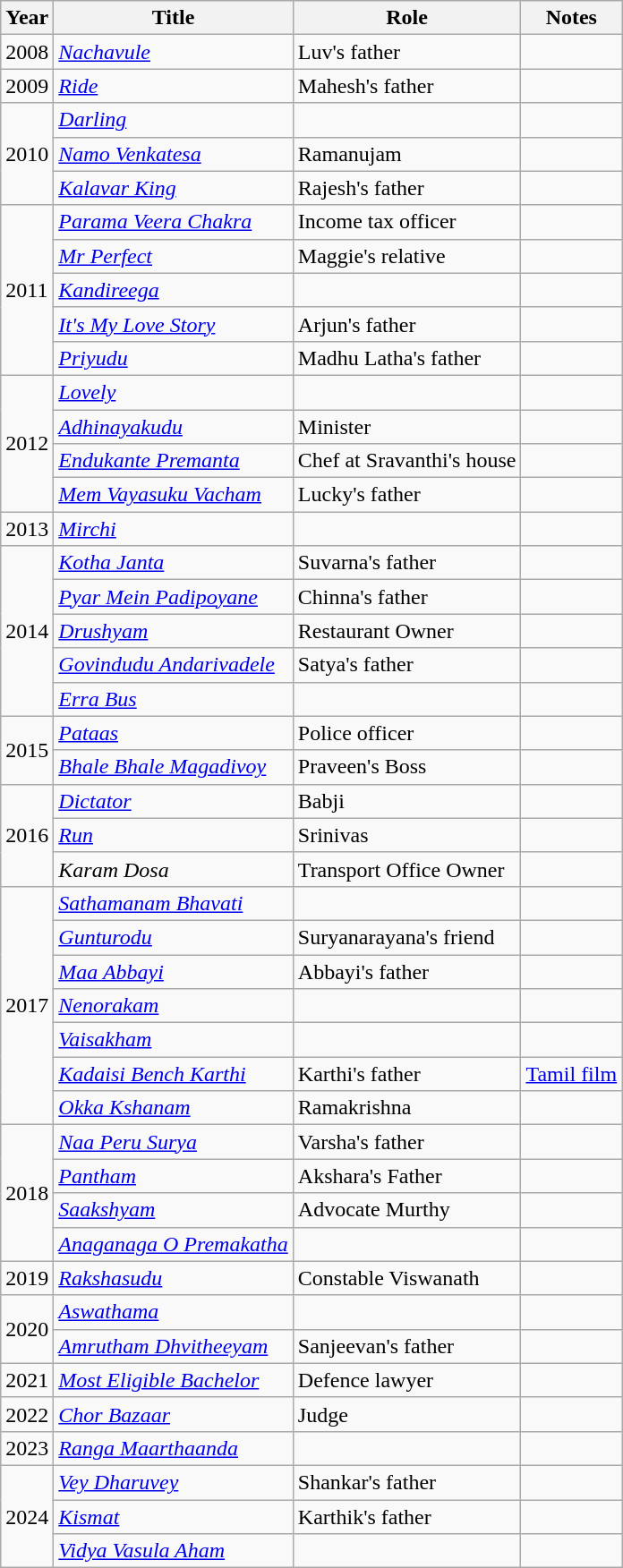<table class="wikitable">
<tr>
<th>Year</th>
<th>Title</th>
<th>Role</th>
<th>Notes</th>
</tr>
<tr>
<td>2008</td>
<td><em><a href='#'>Nachavule</a></em></td>
<td>Luv's father</td>
<td></td>
</tr>
<tr>
<td>2009</td>
<td><em><a href='#'>Ride</a></em></td>
<td>Mahesh's father</td>
<td></td>
</tr>
<tr>
<td rowspan="3">2010</td>
<td><em><a href='#'>Darling</a></em></td>
<td></td>
<td></td>
</tr>
<tr>
<td><em><a href='#'>Namo Venkatesa</a></em></td>
<td>Ramanujam</td>
<td></td>
</tr>
<tr>
<td><em><a href='#'>Kalavar King</a></em></td>
<td>Rajesh's father</td>
<td></td>
</tr>
<tr>
<td rowspan="5">2011</td>
<td><em><a href='#'>Parama Veera Chakra</a></em></td>
<td>Income tax officer</td>
<td></td>
</tr>
<tr>
<td><em><a href='#'>Mr Perfect</a></em></td>
<td>Maggie's relative</td>
<td></td>
</tr>
<tr>
<td><em><a href='#'>Kandireega</a></em></td>
<td></td>
<td></td>
</tr>
<tr>
<td><em><a href='#'>It's My Love Story</a></em></td>
<td>Arjun's father</td>
<td></td>
</tr>
<tr>
<td><em><a href='#'>Priyudu</a></em></td>
<td>Madhu Latha's father</td>
<td></td>
</tr>
<tr>
<td rowspan="4">2012</td>
<td><em><a href='#'>Lovely</a></em></td>
<td></td>
<td></td>
</tr>
<tr>
<td><em><a href='#'>Adhinayakudu</a></em></td>
<td>Minister</td>
<td></td>
</tr>
<tr>
<td><em><a href='#'>Endukante Premanta</a></em></td>
<td>Chef at Sravanthi's house</td>
<td></td>
</tr>
<tr>
<td><em><a href='#'>Mem Vayasuku Vacham</a></em></td>
<td>Lucky's father</td>
<td></td>
</tr>
<tr>
<td>2013</td>
<td><em><a href='#'>Mirchi</a></em></td>
<td></td>
<td></td>
</tr>
<tr>
<td rowspan="5">2014</td>
<td><em><a href='#'>Kotha Janta</a></em></td>
<td>Suvarna's father</td>
<td></td>
</tr>
<tr>
<td><em><a href='#'>Pyar Mein Padipoyane</a></em></td>
<td>Chinna's father</td>
<td></td>
</tr>
<tr>
<td><em><a href='#'>Drushyam</a></em></td>
<td>Restaurant Owner</td>
<td></td>
</tr>
<tr>
<td><em><a href='#'>Govindudu Andarivadele</a></em></td>
<td>Satya's father</td>
<td></td>
</tr>
<tr>
<td><em><a href='#'>Erra Bus</a></em></td>
<td></td>
<td></td>
</tr>
<tr>
<td rowspan="2">2015</td>
<td><em><a href='#'>Pataas</a></em></td>
<td>Police officer</td>
<td></td>
</tr>
<tr>
<td><em><a href='#'>Bhale Bhale Magadivoy</a> </em></td>
<td>Praveen's Boss</td>
<td></td>
</tr>
<tr>
<td rowspan="3">2016</td>
<td><em><a href='#'>Dictator</a></em></td>
<td>Babji</td>
<td></td>
</tr>
<tr>
<td><em><a href='#'>Run</a></em></td>
<td>Srinivas</td>
<td></td>
</tr>
<tr>
<td><em>Karam Dosa</em></td>
<td>Transport Office Owner</td>
<td></td>
</tr>
<tr>
<td rowspan="7">2017</td>
<td><em><a href='#'>Sathamanam Bhavati</a></em></td>
<td></td>
<td></td>
</tr>
<tr>
<td><em><a href='#'>Gunturodu</a></em></td>
<td>Suryanarayana's friend</td>
<td></td>
</tr>
<tr>
<td><em><a href='#'>Maa Abbayi</a></em></td>
<td>Abbayi's father</td>
<td></td>
</tr>
<tr>
<td><em><a href='#'>Nenorakam</a></em></td>
<td></td>
<td></td>
</tr>
<tr>
<td><em><a href='#'>Vaisakham</a></em></td>
<td></td>
<td></td>
</tr>
<tr>
<td><em><a href='#'>Kadaisi Bench Karthi</a></em></td>
<td>Karthi's father</td>
<td><a href='#'>Tamil film</a></td>
</tr>
<tr>
<td><em><a href='#'>Okka Kshanam</a></em></td>
<td>Ramakrishna</td>
<td></td>
</tr>
<tr>
<td rowspan="4">2018</td>
<td><em><a href='#'>Naa Peru Surya</a></em></td>
<td>Varsha's father</td>
<td></td>
</tr>
<tr>
<td><em><a href='#'>Pantham</a></em></td>
<td>Akshara's Father</td>
<td></td>
</tr>
<tr>
<td><em><a href='#'>Saakshyam</a></em></td>
<td>Advocate Murthy</td>
<td></td>
</tr>
<tr>
<td><em><a href='#'>Anaganaga O Premakatha</a></em></td>
<td></td>
<td></td>
</tr>
<tr>
<td>2019</td>
<td><em><a href='#'>Rakshasudu</a></em></td>
<td>Constable Viswanath</td>
<td></td>
</tr>
<tr>
<td rowspan="2">2020</td>
<td><em><a href='#'>Aswathama</a></em></td>
<td></td>
<td></td>
</tr>
<tr>
<td><em><a href='#'>Amrutham Dhvitheeyam</a></em></td>
<td>Sanjeevan's father</td>
<td></td>
</tr>
<tr>
<td>2021</td>
<td><em><a href='#'>Most Eligible Bachelor</a></em></td>
<td>Defence lawyer</td>
<td></td>
</tr>
<tr>
<td>2022</td>
<td><em><a href='#'>Chor Bazaar</a></em></td>
<td>Judge</td>
<td></td>
</tr>
<tr>
<td>2023</td>
<td><em><a href='#'>Ranga Maarthaanda</a></em></td>
<td></td>
<td></td>
</tr>
<tr>
<td rowspan="3">2024</td>
<td><em><a href='#'>Vey Dharuvey</a></em></td>
<td>Shankar's father</td>
<td></td>
</tr>
<tr>
<td><a href='#'><em>Kismat</em></a></td>
<td>Karthik's father</td>
<td></td>
</tr>
<tr>
<td><em><a href='#'>Vidya Vasula Aham</a></em></td>
<td></td>
<td></td>
</tr>
</table>
